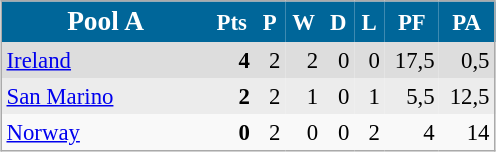<table align=center cellpadding="3" cellspacing="0" style="background: #f9f9f9; border: 1px #aaa solid; border-collapse: collapse; font-size: 95%;" width=330>
<tr style="background:#006699; color:white;">
<th width=34% style=font-size:120%><strong>Pool A</strong></th>
<th width=5%>Pts</th>
<th width=5%>P</th>
<th width=5%>W</th>
<th width=5%>D</th>
<th width=5%>L</th>
<th width=5%>PF</th>
<th width=5%>PA</th>
</tr>
<tr align=right style="background:#dddddd;">
<td align=left> <a href='#'>Ireland</a></td>
<td><strong>4</strong></td>
<td>2</td>
<td>2</td>
<td>0</td>
<td>0</td>
<td>17,5</td>
<td>0,5</td>
</tr>
<tr align=right style="background:#ececec;">
<td align=left> <a href='#'>San Marino</a></td>
<td><strong>2</strong></td>
<td>2</td>
<td>1</td>
<td>0</td>
<td>1</td>
<td>5,5</td>
<td>12,5</td>
</tr>
<tr align=right>
<td align=left> <a href='#'>Norway</a></td>
<td><strong>0</strong></td>
<td>2</td>
<td>0</td>
<td>0</td>
<td>2</td>
<td>4</td>
<td>14</td>
</tr>
</table>
